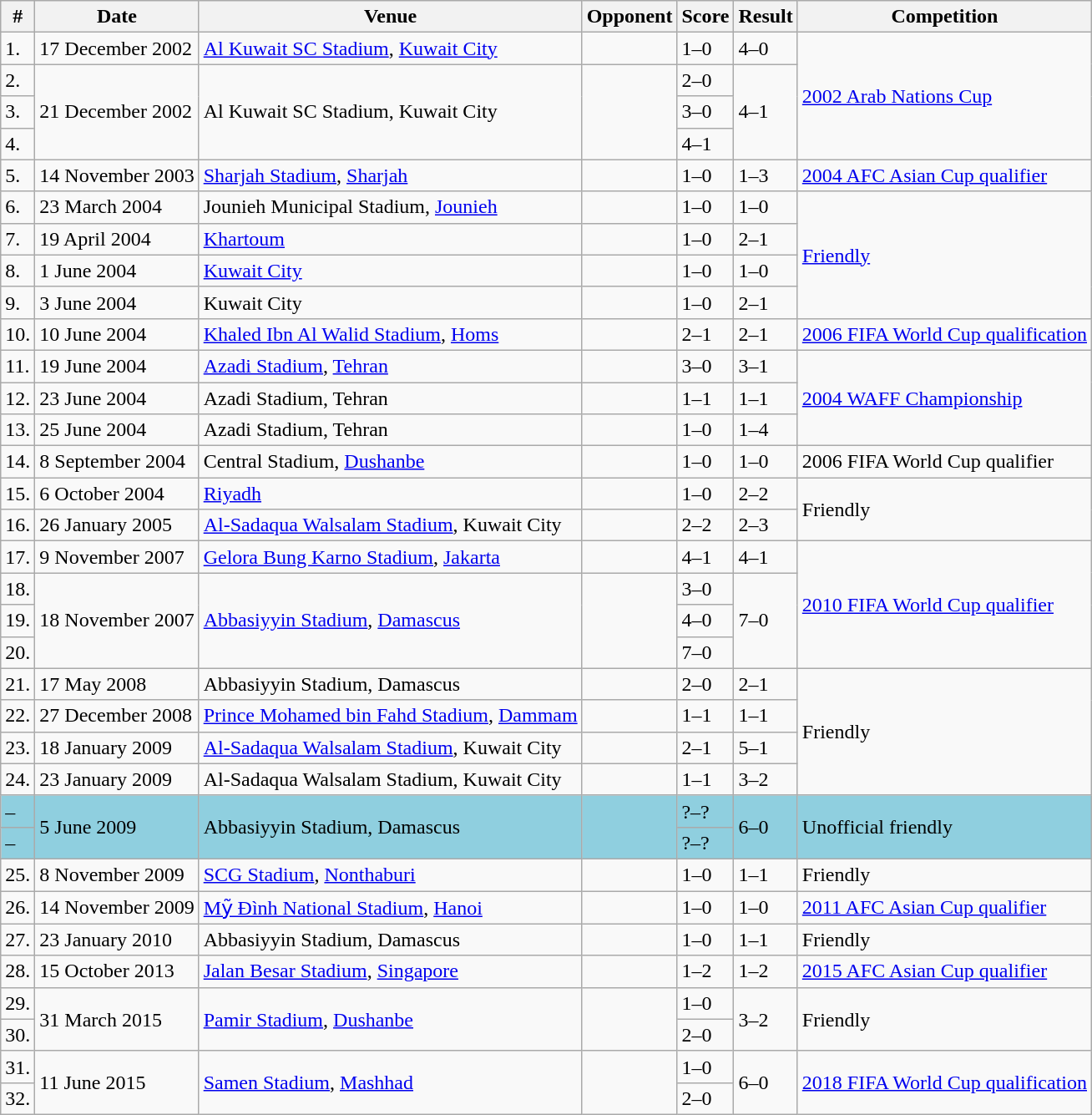<table class="sortable wikitable plainrowheaders">
<tr>
<th>#</th>
<th>Date</th>
<th>Venue</th>
<th>Opponent</th>
<th>Score</th>
<th>Result</th>
<th>Competition</th>
</tr>
<tr>
<td>1.</td>
<td>17 December 2002</td>
<td><a href='#'>Al Kuwait SC Stadium</a>, <a href='#'>Kuwait City</a></td>
<td></td>
<td>1–0</td>
<td>4–0</td>
<td rowspan=4><a href='#'>2002 Arab Nations Cup</a></td>
</tr>
<tr>
<td>2.</td>
<td rowspan="3">21 December 2002</td>
<td rowspan="3">Al Kuwait SC Stadium, Kuwait City</td>
<td rowspan="3"></td>
<td>2–0</td>
<td rowspan="3">4–1</td>
</tr>
<tr>
<td>3.</td>
<td>3–0</td>
</tr>
<tr>
<td>4.</td>
<td>4–1</td>
</tr>
<tr>
<td>5.</td>
<td>14 November 2003</td>
<td><a href='#'>Sharjah Stadium</a>, <a href='#'>Sharjah</a></td>
<td></td>
<td>1–0</td>
<td>1–3</td>
<td><a href='#'>2004 AFC Asian Cup qualifier</a></td>
</tr>
<tr>
<td>6.</td>
<td>23 March 2004</td>
<td>Jounieh Municipal Stadium, <a href='#'>Jounieh</a></td>
<td></td>
<td>1–0</td>
<td>1–0</td>
<td rowspan=4><a href='#'>Friendly</a></td>
</tr>
<tr>
<td>7.</td>
<td>19 April 2004</td>
<td><a href='#'>Khartoum</a></td>
<td></td>
<td>1–0</td>
<td>2–1</td>
</tr>
<tr>
<td>8.</td>
<td>1 June 2004</td>
<td><a href='#'>Kuwait City</a></td>
<td></td>
<td>1–0</td>
<td>1–0</td>
</tr>
<tr>
<td>9.</td>
<td>3 June 2004</td>
<td>Kuwait City</td>
<td></td>
<td>1–0</td>
<td>2–1</td>
</tr>
<tr>
<td>10.</td>
<td>10 June 2004</td>
<td><a href='#'>Khaled Ibn Al Walid Stadium</a>, <a href='#'>Homs</a></td>
<td></td>
<td>2–1</td>
<td>2–1</td>
<td><a href='#'>2006 FIFA World Cup qualification</a></td>
</tr>
<tr>
<td>11.</td>
<td>19 June 2004</td>
<td><a href='#'>Azadi Stadium</a>, <a href='#'>Tehran</a></td>
<td></td>
<td>3–0</td>
<td>3–1</td>
<td rowspan="3"><a href='#'>2004 WAFF Championship</a></td>
</tr>
<tr>
<td>12.</td>
<td>23 June 2004</td>
<td>Azadi Stadium, Tehran</td>
<td></td>
<td>1–1</td>
<td>1–1</td>
</tr>
<tr>
<td>13.</td>
<td>25 June 2004</td>
<td>Azadi Stadium, Tehran</td>
<td></td>
<td>1–0</td>
<td>1–4</td>
</tr>
<tr>
<td>14.</td>
<td>8 September 2004</td>
<td>Central Stadium, <a href='#'>Dushanbe</a></td>
<td></td>
<td>1–0</td>
<td>1–0</td>
<td>2006 FIFA World Cup qualifier</td>
</tr>
<tr>
<td>15.</td>
<td>6 October 2004</td>
<td><a href='#'>Riyadh</a></td>
<td></td>
<td>1–0</td>
<td>2–2</td>
<td rowspan="2">Friendly</td>
</tr>
<tr>
<td>16.</td>
<td>26 January 2005</td>
<td><a href='#'>Al-Sadaqua Walsalam Stadium</a>, Kuwait City</td>
<td></td>
<td>2–2</td>
<td>2–3</td>
</tr>
<tr>
<td>17.</td>
<td>9 November 2007</td>
<td><a href='#'>Gelora Bung Karno Stadium</a>, <a href='#'>Jakarta</a></td>
<td></td>
<td>4–1</td>
<td>4–1</td>
<td rowspan=4><a href='#'>2010 FIFA World Cup qualifier</a></td>
</tr>
<tr>
<td>18.</td>
<td rowspan="3">18 November 2007</td>
<td rowspan="3"><a href='#'>Abbasiyyin Stadium</a>, <a href='#'>Damascus</a></td>
<td rowspan="3"></td>
<td>3–0</td>
<td rowspan="3">7–0</td>
</tr>
<tr>
<td>19.</td>
<td>4–0</td>
</tr>
<tr>
<td>20.</td>
<td>7–0</td>
</tr>
<tr>
<td>21.</td>
<td>17 May 2008</td>
<td>Abbasiyyin Stadium, Damascus</td>
<td></td>
<td>2–0</td>
<td>2–1</td>
<td rowspan=4>Friendly</td>
</tr>
<tr>
<td>22.</td>
<td>27 December 2008</td>
<td><a href='#'>Prince Mohamed bin Fahd Stadium</a>, <a href='#'>Dammam</a></td>
<td></td>
<td>1–1</td>
<td>1–1</td>
</tr>
<tr>
<td>23.</td>
<td>18 January 2009</td>
<td><a href='#'>Al-Sadaqua Walsalam Stadium</a>, Kuwait City</td>
<td></td>
<td>2–1</td>
<td>5–1</td>
</tr>
<tr>
<td>24.</td>
<td>23 January 2009</td>
<td>Al-Sadaqua Walsalam Stadium, Kuwait City</td>
<td></td>
<td>1–1</td>
<td>3–2</td>
</tr>
<tr style="background:#8fcfdf;">
<td>–</td>
<td rowspan="2">5 June 2009</td>
<td rowspan="2">Abbasiyyin Stadium, Damascus</td>
<td rowspan="2"></td>
<td>?–?</td>
<td rowspan="2">6–0</td>
<td rowspan=2>Unofficial friendly</td>
</tr>
<tr style="background:#8fcfdf;">
<td>–</td>
<td>?–?</td>
</tr>
<tr>
<td>25.</td>
<td>8 November 2009</td>
<td><a href='#'>SCG Stadium</a>, <a href='#'>Nonthaburi</a></td>
<td></td>
<td>1–0</td>
<td>1–1</td>
<td>Friendly</td>
</tr>
<tr>
<td>26.</td>
<td>14 November 2009</td>
<td><a href='#'>Mỹ Đình National Stadium</a>, <a href='#'>Hanoi</a></td>
<td></td>
<td>1–0</td>
<td>1–0</td>
<td><a href='#'>2011 AFC Asian Cup qualifier</a></td>
</tr>
<tr>
<td>27.</td>
<td>23 January 2010</td>
<td>Abbasiyyin Stadium, Damascus</td>
<td></td>
<td>1–0</td>
<td>1–1</td>
<td>Friendly</td>
</tr>
<tr>
<td>28.</td>
<td>15 October 2013</td>
<td><a href='#'>Jalan Besar Stadium</a>, <a href='#'>Singapore</a></td>
<td></td>
<td>1–2</td>
<td>1–2</td>
<td><a href='#'>2015 AFC Asian Cup qualifier</a></td>
</tr>
<tr>
<td>29.</td>
<td rowspan="2">31 March 2015</td>
<td rowspan="2"><a href='#'>Pamir Stadium</a>, <a href='#'>Dushanbe</a></td>
<td rowspan="2"></td>
<td>1–0</td>
<td rowspan="2">3–2</td>
<td rowspan="2">Friendly</td>
</tr>
<tr>
<td>30.</td>
<td>2–0</td>
</tr>
<tr>
<td>31.</td>
<td rowspan="2">11 June 2015</td>
<td rowspan="2"><a href='#'>Samen Stadium</a>, <a href='#'>Mashhad</a></td>
<td rowspan="2"></td>
<td>1–0</td>
<td rowspan="2">6–0</td>
<td rowspan="2"><a href='#'>2018 FIFA World Cup qualification</a></td>
</tr>
<tr>
<td>32.</td>
<td>2–0</td>
</tr>
</table>
